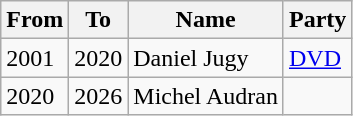<table class="wikitable">
<tr>
<th>From</th>
<th>To</th>
<th>Name</th>
<th>Party</th>
</tr>
<tr>
<td>2001</td>
<td>2020</td>
<td>Daniel Jugy</td>
<td><a href='#'>DVD</a></td>
</tr>
<tr>
<td>2020</td>
<td>2026</td>
<td>Michel Audran</td>
<td></td>
</tr>
</table>
